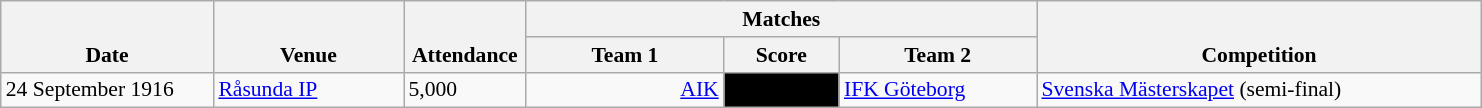<table class="wikitable" style="font-size:90%">
<tr>
<th rowspan="2" valign="bottom" width="135">Date</th>
<th rowspan="2" valign="bottom" width="120">Venue</th>
<th rowspan="2" valign="bottom" width="75">Attendance</th>
<th colspan="3" width="270">Matches</th>
<th rowspan="2" valign="bottom" width="290">Competition</th>
</tr>
<tr>
<th width="125">Team 1</th>
<th width="70">Score</th>
<th width="125">Team 2</th>
</tr>
<tr>
<td>24 September 1916</td>
<td><a href='#'>Råsunda IP</a></td>
<td>5,000</td>
<td align="right"><a href='#'>AIK</a></td>
<td bgcolor=#000000 align="center"><span>2–1</span></td>
<td align="left"><a href='#'>IFK Göteborg</a></td>
<td><a href='#'>Svenska Mästerskapet</a> (semi-final)</td>
</tr>
</table>
